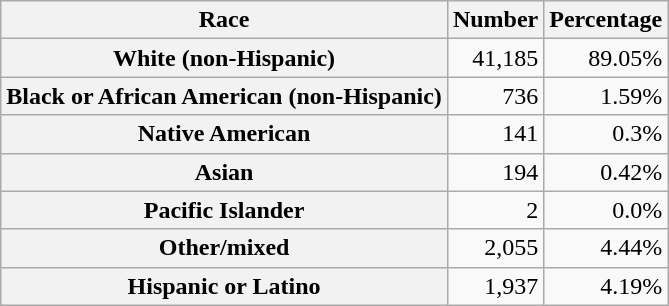<table class="wikitable" style="text-align:right">
<tr>
<th scope="col">Race</th>
<th scope="col">Number</th>
<th scope="col">Percentage</th>
</tr>
<tr>
<th scope="row">White (non-Hispanic)</th>
<td>41,185</td>
<td>89.05%</td>
</tr>
<tr>
<th scope="row">Black or African American (non-Hispanic)</th>
<td>736</td>
<td>1.59%</td>
</tr>
<tr>
<th scope="row">Native American</th>
<td>141</td>
<td>0.3%</td>
</tr>
<tr>
<th scope="row">Asian</th>
<td>194</td>
<td>0.42%</td>
</tr>
<tr>
<th scope="row">Pacific Islander</th>
<td>2</td>
<td>0.0%</td>
</tr>
<tr>
<th scope="row">Other/mixed</th>
<td>2,055</td>
<td>4.44%</td>
</tr>
<tr>
<th scope="row">Hispanic or Latino</th>
<td>1,937</td>
<td>4.19%</td>
</tr>
</table>
